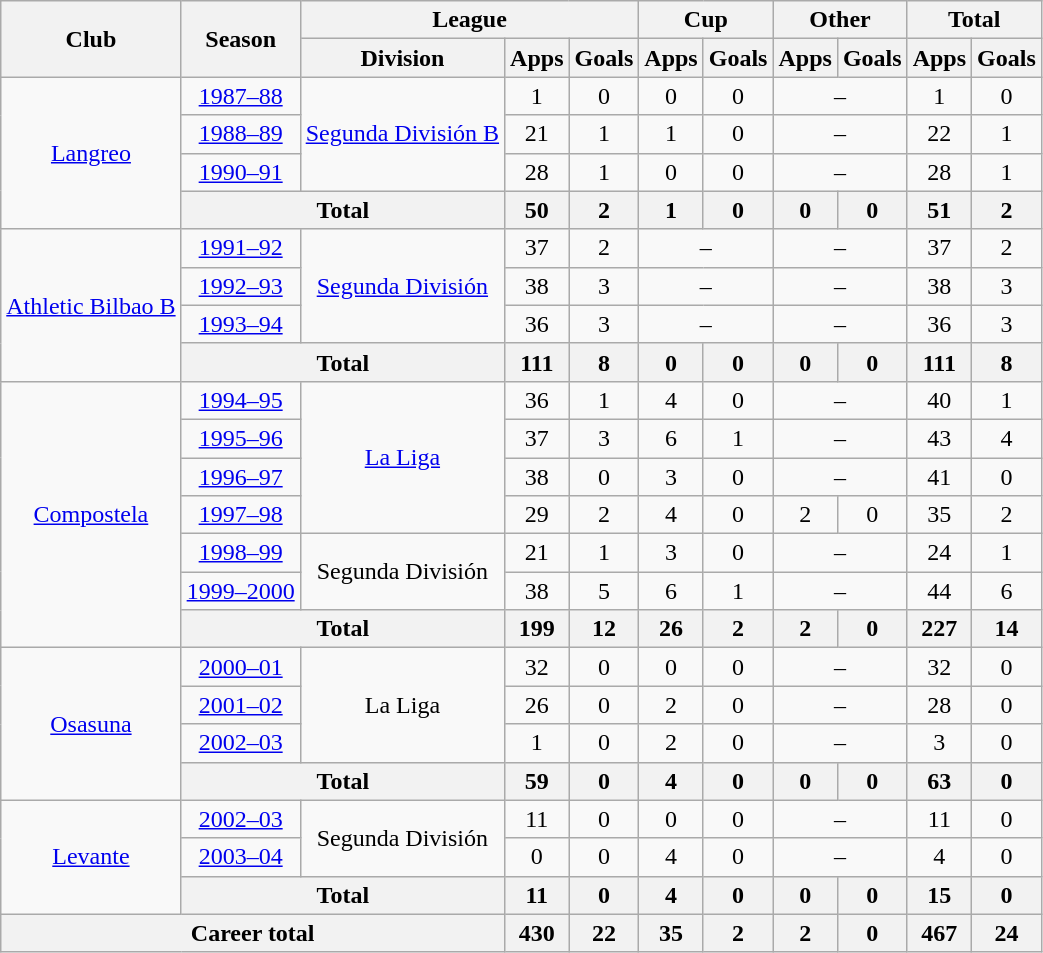<table class="wikitable" style="text-align:center">
<tr>
<th rowspan="2">Club</th>
<th rowspan="2">Season</th>
<th colspan="3">League</th>
<th colspan="2">Cup</th>
<th colspan="2">Other</th>
<th colspan="2">Total</th>
</tr>
<tr>
<th>Division</th>
<th>Apps</th>
<th>Goals</th>
<th>Apps</th>
<th>Goals</th>
<th>Apps</th>
<th>Goals</th>
<th>Apps</th>
<th>Goals</th>
</tr>
<tr>
<td rowspan="4"><a href='#'>Langreo</a></td>
<td><a href='#'>1987–88</a></td>
<td rowspan="3"><a href='#'>Segunda División B</a></td>
<td>1</td>
<td>0</td>
<td>0</td>
<td>0</td>
<td colspan="2">–</td>
<td>1</td>
<td>0</td>
</tr>
<tr>
<td><a href='#'>1988–89</a></td>
<td>21</td>
<td>1</td>
<td>1</td>
<td>0</td>
<td colspan="2">–</td>
<td>22</td>
<td>1</td>
</tr>
<tr>
<td><a href='#'>1990–91</a></td>
<td>28</td>
<td>1</td>
<td>0</td>
<td>0</td>
<td colspan="2">–</td>
<td>28</td>
<td>1</td>
</tr>
<tr>
<th colspan="2">Total</th>
<th>50</th>
<th>2</th>
<th>1</th>
<th>0</th>
<th>0</th>
<th>0</th>
<th>51</th>
<th>2</th>
</tr>
<tr>
<td rowspan="4"><a href='#'>Athletic Bilbao B</a></td>
<td><a href='#'>1991–92</a></td>
<td rowspan="3"><a href='#'>Segunda División</a></td>
<td>37</td>
<td>2</td>
<td colspan="2">–</td>
<td colspan="2">–</td>
<td>37</td>
<td>2</td>
</tr>
<tr>
<td><a href='#'>1992–93</a></td>
<td>38</td>
<td>3</td>
<td colspan="2">–</td>
<td colspan="2">–</td>
<td>38</td>
<td>3</td>
</tr>
<tr>
<td><a href='#'>1993–94</a></td>
<td>36</td>
<td>3</td>
<td colspan="2">–</td>
<td colspan="2">–</td>
<td>36</td>
<td>3</td>
</tr>
<tr>
<th colspan="2">Total</th>
<th>111</th>
<th>8</th>
<th>0</th>
<th>0</th>
<th>0</th>
<th>0</th>
<th>111</th>
<th>8</th>
</tr>
<tr>
<td rowspan="7"><a href='#'>Compostela</a></td>
<td><a href='#'>1994–95</a></td>
<td rowspan="4"><a href='#'>La Liga</a></td>
<td>36</td>
<td>1</td>
<td>4</td>
<td>0</td>
<td colspan="2">–</td>
<td>40</td>
<td>1</td>
</tr>
<tr>
<td><a href='#'>1995–96</a></td>
<td>37</td>
<td>3</td>
<td>6</td>
<td>1</td>
<td colspan="2">–</td>
<td>43</td>
<td>4</td>
</tr>
<tr>
<td><a href='#'>1996–97</a></td>
<td>38</td>
<td>0</td>
<td>3</td>
<td>0</td>
<td colspan="2">–</td>
<td>41</td>
<td>0</td>
</tr>
<tr>
<td><a href='#'>1997–98</a></td>
<td>29</td>
<td>2</td>
<td>4</td>
<td>0</td>
<td>2</td>
<td>0</td>
<td>35</td>
<td>2</td>
</tr>
<tr>
<td><a href='#'>1998–99</a></td>
<td rowspan="2">Segunda División</td>
<td>21</td>
<td>1</td>
<td>3</td>
<td>0</td>
<td colspan="2">–</td>
<td>24</td>
<td>1</td>
</tr>
<tr>
<td><a href='#'>1999–2000</a></td>
<td>38</td>
<td>5</td>
<td>6</td>
<td>1</td>
<td colspan="2">–</td>
<td>44</td>
<td>6</td>
</tr>
<tr>
<th colspan="2">Total</th>
<th>199</th>
<th>12</th>
<th>26</th>
<th>2</th>
<th>2</th>
<th>0</th>
<th>227</th>
<th>14</th>
</tr>
<tr>
<td rowspan="4"><a href='#'>Osasuna</a></td>
<td><a href='#'>2000–01</a></td>
<td rowspan="3">La Liga</td>
<td>32</td>
<td>0</td>
<td>0</td>
<td>0</td>
<td colspan="2">–</td>
<td>32</td>
<td>0</td>
</tr>
<tr>
<td><a href='#'>2001–02</a></td>
<td>26</td>
<td>0</td>
<td>2</td>
<td>0</td>
<td colspan="2">–</td>
<td>28</td>
<td>0</td>
</tr>
<tr>
<td><a href='#'>2002–03</a></td>
<td>1</td>
<td>0</td>
<td>2</td>
<td>0</td>
<td colspan="2">–</td>
<td>3</td>
<td>0</td>
</tr>
<tr>
<th colspan="2">Total</th>
<th>59</th>
<th>0</th>
<th>4</th>
<th>0</th>
<th>0</th>
<th>0</th>
<th>63</th>
<th>0</th>
</tr>
<tr>
<td rowspan="3"><a href='#'>Levante</a></td>
<td><a href='#'>2002–03</a></td>
<td rowspan="2">Segunda División</td>
<td>11</td>
<td>0</td>
<td>0</td>
<td>0</td>
<td colspan="2">–</td>
<td>11</td>
<td>0</td>
</tr>
<tr>
<td><a href='#'>2003–04</a></td>
<td>0</td>
<td>0</td>
<td>4</td>
<td>0</td>
<td colspan="2">–</td>
<td>4</td>
<td>0</td>
</tr>
<tr>
<th colspan="2">Total</th>
<th>11</th>
<th>0</th>
<th>4</th>
<th>0</th>
<th>0</th>
<th>0</th>
<th>15</th>
<th>0</th>
</tr>
<tr>
<th colspan="3">Career total</th>
<th>430</th>
<th>22</th>
<th>35</th>
<th>2</th>
<th>2</th>
<th>0</th>
<th>467</th>
<th>24</th>
</tr>
</table>
